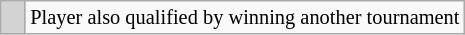<table class="wikitable" span=50 style="font-size:85%">
<tr>
<td style="background:lightgrey": #cfc;" width=10></td>
<td>Player also qualified by winning another tournament</td>
</tr>
</table>
